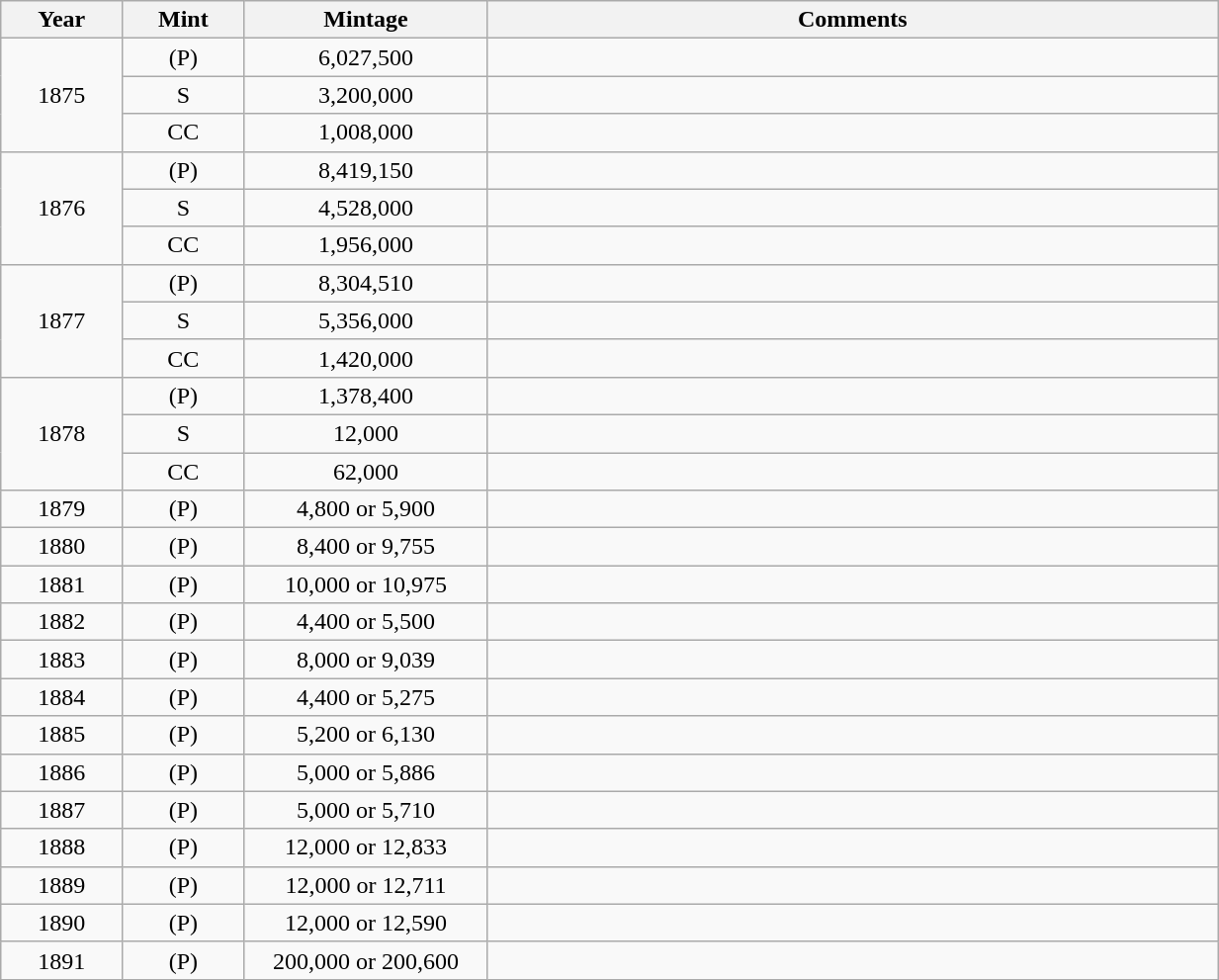<table class="wikitable sortable" style="min-width:65%; text-align:center;">
<tr>
<th width="10%">Year</th>
<th width="10%">Mint</th>
<th width="20%">Mintage</th>
<th width="60%">Comments</th>
</tr>
<tr>
<td rowspan="3">1875</td>
<td>(P)</td>
<td>6,027,500</td>
<td></td>
</tr>
<tr>
<td>S</td>
<td>3,200,000</td>
<td></td>
</tr>
<tr>
<td>CC</td>
<td>1,008,000</td>
<td></td>
</tr>
<tr>
<td rowspan="3">1876</td>
<td>(P)</td>
<td>8,419,150</td>
<td></td>
</tr>
<tr>
<td>S</td>
<td>4,528,000</td>
<td></td>
</tr>
<tr>
<td>CC</td>
<td>1,956,000</td>
<td></td>
</tr>
<tr>
<td rowspan="3">1877</td>
<td>(P)</td>
<td>8,304,510</td>
<td></td>
</tr>
<tr>
<td>S</td>
<td>5,356,000</td>
<td></td>
</tr>
<tr>
<td>CC</td>
<td>1,420,000</td>
<td></td>
</tr>
<tr>
<td rowspan="3">1878</td>
<td>(P)</td>
<td>1,378,400</td>
<td></td>
</tr>
<tr>
<td>S</td>
<td>12,000</td>
<td></td>
</tr>
<tr>
<td>CC</td>
<td>62,000</td>
<td></td>
</tr>
<tr>
<td>1879</td>
<td>(P)</td>
<td>4,800 or 5,900</td>
<td></td>
</tr>
<tr>
<td>1880</td>
<td>(P)</td>
<td>8,400 or 9,755</td>
<td></td>
</tr>
<tr>
<td>1881</td>
<td>(P)</td>
<td>10,000 or 10,975</td>
<td></td>
</tr>
<tr>
<td>1882</td>
<td>(P)</td>
<td>4,400 or 5,500</td>
<td></td>
</tr>
<tr>
<td>1883</td>
<td>(P)</td>
<td>8,000 or 9,039</td>
<td></td>
</tr>
<tr>
<td>1884</td>
<td>(P)</td>
<td>4,400 or 5,275</td>
<td></td>
</tr>
<tr>
<td>1885</td>
<td>(P)</td>
<td>5,200 or 6,130</td>
<td></td>
</tr>
<tr>
<td>1886</td>
<td>(P)</td>
<td>5,000 or 5,886</td>
<td></td>
</tr>
<tr>
<td>1887</td>
<td>(P)</td>
<td>5,000 or 5,710</td>
<td></td>
</tr>
<tr>
<td>1888</td>
<td>(P)</td>
<td>12,000 or 12,833</td>
<td></td>
</tr>
<tr>
<td>1889</td>
<td>(P)</td>
<td>12,000 or 12,711</td>
<td></td>
</tr>
<tr>
<td>1890</td>
<td>(P)</td>
<td>12,000 or 12,590</td>
<td></td>
</tr>
<tr>
<td>1891</td>
<td>(P)</td>
<td>200,000 or 200,600</td>
<td></td>
</tr>
</table>
